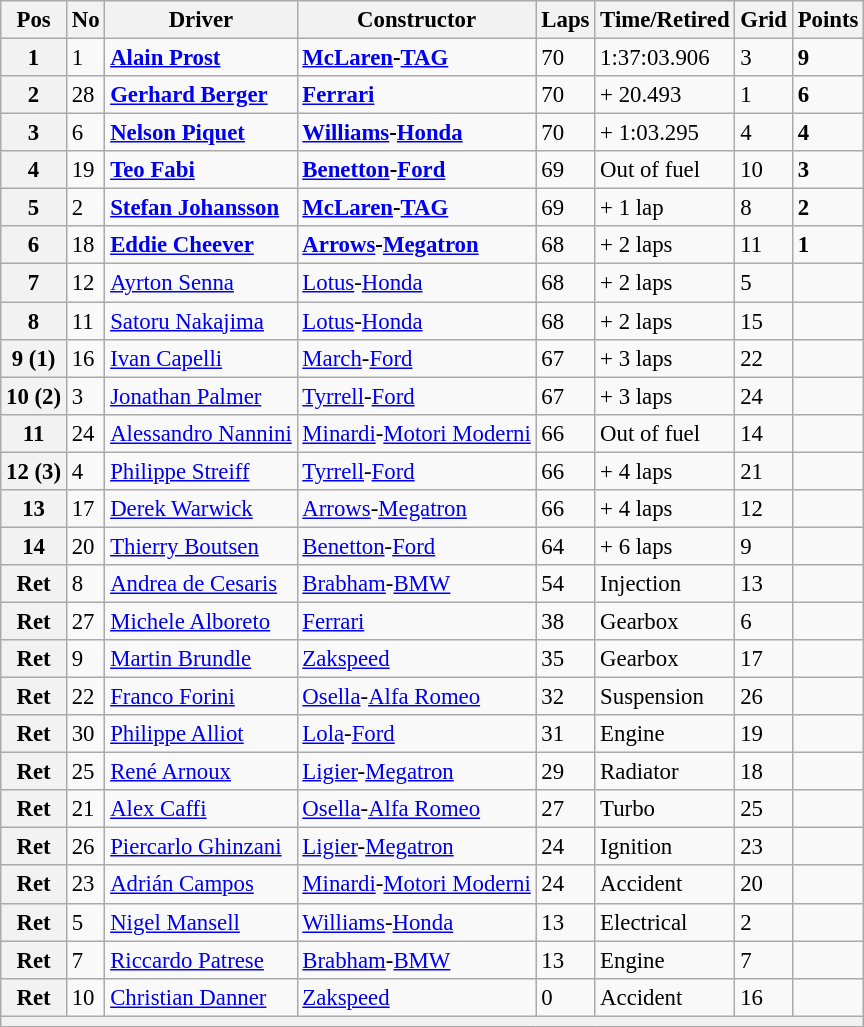<table class="wikitable sortable" style="font-size: 95%;">
<tr>
<th>Pos</th>
<th>No</th>
<th>Driver</th>
<th>Constructor</th>
<th>Laps</th>
<th>Time/Retired</th>
<th>Grid</th>
<th>Points</th>
</tr>
<tr>
<th>1</th>
<td>1</td>
<td> <strong><a href='#'>Alain Prost</a></strong></td>
<td><strong><a href='#'>McLaren</a>-<a href='#'>TAG</a></strong></td>
<td>70</td>
<td>1:37:03.906</td>
<td>3</td>
<td><strong>9</strong></td>
</tr>
<tr>
<th>2</th>
<td>28</td>
<td> <strong><a href='#'>Gerhard Berger</a></strong></td>
<td><strong><a href='#'>Ferrari</a></strong></td>
<td>70</td>
<td>+ 20.493</td>
<td>1</td>
<td><strong>6</strong></td>
</tr>
<tr>
<th>3</th>
<td>6</td>
<td> <strong><a href='#'>Nelson Piquet</a></strong></td>
<td><strong><a href='#'>Williams</a>-<a href='#'>Honda</a></strong></td>
<td>70</td>
<td>+ 1:03.295</td>
<td>4</td>
<td><strong>4</strong></td>
</tr>
<tr>
<th>4</th>
<td>19</td>
<td> <strong><a href='#'>Teo Fabi</a></strong></td>
<td><strong><a href='#'>Benetton</a>-<a href='#'>Ford</a></strong></td>
<td>69</td>
<td>Out of fuel</td>
<td>10</td>
<td><strong>3</strong></td>
</tr>
<tr>
<th>5</th>
<td>2</td>
<td> <strong><a href='#'>Stefan Johansson</a></strong></td>
<td><strong><a href='#'>McLaren</a>-<a href='#'>TAG</a></strong></td>
<td>69</td>
<td>+ 1 lap</td>
<td>8</td>
<td><strong>2</strong></td>
</tr>
<tr>
<th>6</th>
<td>18</td>
<td> <strong><a href='#'>Eddie Cheever</a></strong></td>
<td><strong><a href='#'>Arrows</a>-<a href='#'>Megatron</a></strong></td>
<td>68</td>
<td>+ 2 laps</td>
<td>11</td>
<td><strong>1</strong></td>
</tr>
<tr>
<th>7</th>
<td>12</td>
<td> <a href='#'>Ayrton Senna</a></td>
<td><a href='#'>Lotus</a>-<a href='#'>Honda</a></td>
<td>68</td>
<td>+ 2 laps</td>
<td>5</td>
<td> </td>
</tr>
<tr>
<th>8</th>
<td>11</td>
<td> <a href='#'>Satoru Nakajima</a></td>
<td><a href='#'>Lotus</a>-<a href='#'>Honda</a></td>
<td>68</td>
<td>+ 2 laps</td>
<td>15</td>
<td> </td>
</tr>
<tr>
<th>9 (1)</th>
<td>16</td>
<td> <a href='#'>Ivan Capelli</a></td>
<td><a href='#'>March</a>-<a href='#'>Ford</a></td>
<td>67</td>
<td>+ 3 laps</td>
<td>22</td>
<td> </td>
</tr>
<tr>
<th>10 (2)</th>
<td>3</td>
<td> <a href='#'>Jonathan Palmer</a></td>
<td><a href='#'>Tyrrell</a>-<a href='#'>Ford</a></td>
<td>67</td>
<td>+ 3 laps</td>
<td>24</td>
<td> </td>
</tr>
<tr>
<th>11</th>
<td>24</td>
<td> <a href='#'>Alessandro Nannini</a></td>
<td><a href='#'>Minardi</a>-<a href='#'>Motori Moderni</a></td>
<td>66</td>
<td>Out of fuel</td>
<td>14</td>
<td> </td>
</tr>
<tr>
<th>12 (3)</th>
<td>4</td>
<td> <a href='#'>Philippe Streiff</a></td>
<td><a href='#'>Tyrrell</a>-<a href='#'>Ford</a></td>
<td>66</td>
<td>+ 4 laps</td>
<td>21</td>
<td> </td>
</tr>
<tr>
<th>13</th>
<td>17</td>
<td> <a href='#'>Derek Warwick</a></td>
<td><a href='#'>Arrows</a>-<a href='#'>Megatron</a></td>
<td>66</td>
<td>+ 4 laps</td>
<td>12</td>
<td> </td>
</tr>
<tr>
<th>14</th>
<td>20</td>
<td> <a href='#'>Thierry Boutsen</a></td>
<td><a href='#'>Benetton</a>-<a href='#'>Ford</a></td>
<td>64</td>
<td>+ 6 laps</td>
<td>9</td>
<td> </td>
</tr>
<tr>
<th>Ret</th>
<td>8</td>
<td> <a href='#'>Andrea de Cesaris</a></td>
<td><a href='#'>Brabham</a>-<a href='#'>BMW</a></td>
<td>54</td>
<td>Injection</td>
<td>13</td>
<td> </td>
</tr>
<tr>
<th>Ret</th>
<td>27</td>
<td> <a href='#'>Michele Alboreto</a></td>
<td><a href='#'>Ferrari</a></td>
<td>38</td>
<td>Gearbox</td>
<td>6</td>
<td> </td>
</tr>
<tr>
<th>Ret</th>
<td>9</td>
<td> <a href='#'>Martin Brundle</a></td>
<td><a href='#'>Zakspeed</a></td>
<td>35</td>
<td>Gearbox</td>
<td>17</td>
<td> </td>
</tr>
<tr>
<th>Ret</th>
<td>22</td>
<td> <a href='#'>Franco Forini</a></td>
<td><a href='#'>Osella</a>-<a href='#'>Alfa Romeo</a></td>
<td>32</td>
<td>Suspension</td>
<td>26</td>
<td> </td>
</tr>
<tr>
<th>Ret</th>
<td>30</td>
<td> <a href='#'>Philippe Alliot</a></td>
<td><a href='#'>Lola</a>-<a href='#'>Ford</a></td>
<td>31</td>
<td>Engine</td>
<td>19</td>
<td> </td>
</tr>
<tr>
<th>Ret</th>
<td>25</td>
<td> <a href='#'>René Arnoux</a></td>
<td><a href='#'>Ligier</a>-<a href='#'>Megatron</a></td>
<td>29</td>
<td>Radiator</td>
<td>18</td>
<td> </td>
</tr>
<tr>
<th>Ret</th>
<td>21</td>
<td> <a href='#'>Alex Caffi</a></td>
<td><a href='#'>Osella</a>-<a href='#'>Alfa Romeo</a></td>
<td>27</td>
<td>Turbo</td>
<td>25</td>
<td> </td>
</tr>
<tr>
<th>Ret</th>
<td>26</td>
<td> <a href='#'>Piercarlo Ghinzani</a></td>
<td><a href='#'>Ligier</a>-<a href='#'>Megatron</a></td>
<td>24</td>
<td>Ignition</td>
<td>23</td>
<td> </td>
</tr>
<tr>
<th>Ret</th>
<td>23</td>
<td> <a href='#'>Adrián Campos</a></td>
<td><a href='#'>Minardi</a>-<a href='#'>Motori Moderni</a></td>
<td>24</td>
<td>Accident</td>
<td>20</td>
<td> </td>
</tr>
<tr>
<th>Ret</th>
<td>5</td>
<td> <a href='#'>Nigel Mansell</a></td>
<td><a href='#'>Williams</a>-<a href='#'>Honda</a></td>
<td>13</td>
<td>Electrical</td>
<td>2</td>
<td> </td>
</tr>
<tr>
<th>Ret</th>
<td>7</td>
<td> <a href='#'>Riccardo Patrese</a></td>
<td><a href='#'>Brabham</a>-<a href='#'>BMW</a></td>
<td>13</td>
<td>Engine</td>
<td>7</td>
<td> </td>
</tr>
<tr>
<th>Ret</th>
<td>10</td>
<td> <a href='#'>Christian Danner</a></td>
<td><a href='#'>Zakspeed</a></td>
<td>0</td>
<td>Accident</td>
<td>16</td>
<td> </td>
</tr>
<tr>
<th colspan="8"></th>
</tr>
</table>
